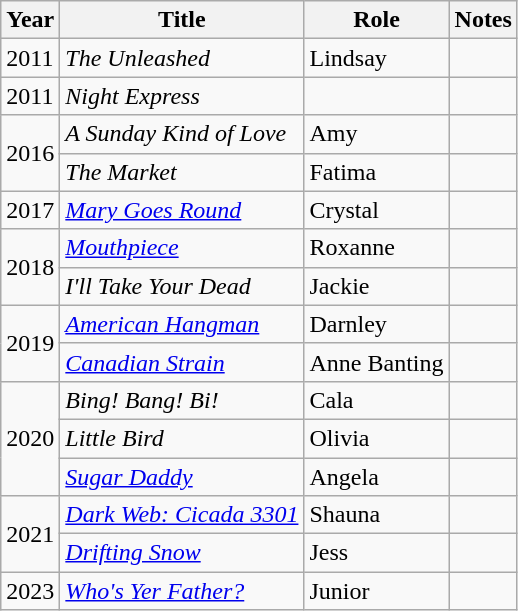<table class="wikitable sortable">
<tr>
<th>Year</th>
<th>Title</th>
<th>Role</th>
<th class="unsortable">Notes</th>
</tr>
<tr>
<td>2011</td>
<td data-sort-value="Unleashed, The"><em>The Unleashed</em></td>
<td>Lindsay</td>
<td></td>
</tr>
<tr>
<td>2011</td>
<td><em>Night Express</em></td>
<td></td>
<td></td>
</tr>
<tr>
<td rowspan="2">2016</td>
<td data-sort-value="Sunday Kind of Love, A"><em>A Sunday Kind of Love</em></td>
<td>Amy</td>
<td></td>
</tr>
<tr>
<td data-sort-value="Market, The"><em>The Market</em></td>
<td>Fatima</td>
<td></td>
</tr>
<tr>
<td>2017</td>
<td><em><a href='#'>Mary Goes Round</a></em></td>
<td>Crystal</td>
<td></td>
</tr>
<tr>
<td rowspan="2">2018</td>
<td><em><a href='#'>Mouthpiece</a></em></td>
<td>Roxanne</td>
<td></td>
</tr>
<tr>
<td><em>I'll Take Your Dead</em></td>
<td>Jackie</td>
<td></td>
</tr>
<tr>
<td rowspan="2">2019</td>
<td><em><a href='#'>American Hangman</a></em></td>
<td>Darnley</td>
<td></td>
</tr>
<tr>
<td><em><a href='#'>Canadian Strain</a></em></td>
<td>Anne Banting</td>
<td></td>
</tr>
<tr>
<td rowspan="3">2020</td>
<td><em>Bing! Bang! Bi!</em></td>
<td>Cala</td>
<td></td>
</tr>
<tr>
<td><em>Little Bird</em></td>
<td>Olivia</td>
<td></td>
</tr>
<tr>
<td><em><a href='#'>Sugar Daddy</a></em></td>
<td>Angela</td>
<td></td>
</tr>
<tr>
<td rowspan=2>2021</td>
<td><em><a href='#'>Dark Web: Cicada 3301</a></em></td>
<td>Shauna</td>
<td></td>
</tr>
<tr>
<td><em><a href='#'>Drifting Snow</a></em></td>
<td>Jess</td>
<td></td>
</tr>
<tr>
<td>2023</td>
<td><em><a href='#'>Who's Yer Father?</a></em></td>
<td>Junior</td>
<td></td>
</tr>
</table>
